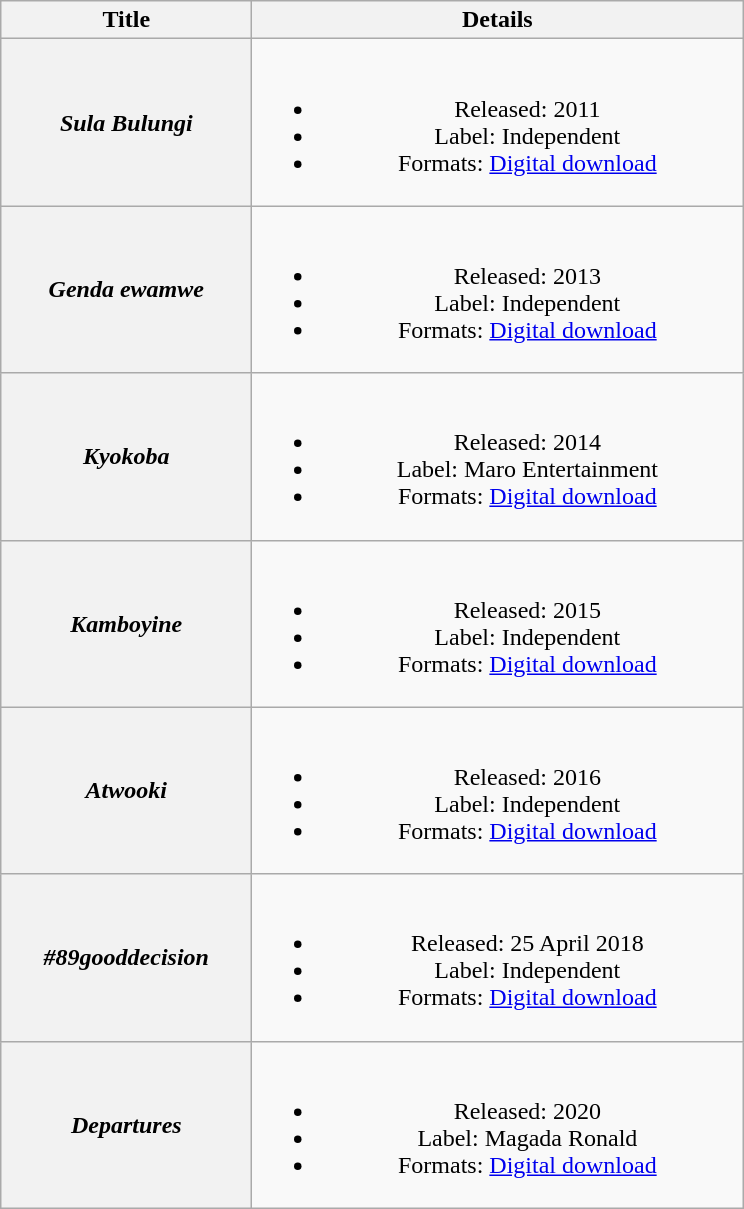<table class="wikitable plainrowheaders" style="text-align:center">
<tr>
<th scope="col" style="width:10em">Title</th>
<th scope="col" style="width:20em">Details</th>
</tr>
<tr>
<th scope="row"><em>Sula Bulungi</em></th>
<td><br><ul><li>Released:   2011</li><li>Label: Independent</li><li>Formats: <a href='#'>Digital download</a></li></ul></td>
</tr>
<tr>
<th scope="row"><em>Genda ewamwe </em></th>
<td><br><ul><li>Released:  2013</li><li>Label: Independent</li><li>Formats: <a href='#'>Digital download</a></li></ul></td>
</tr>
<tr>
<th scope="row"><em>Kyokoba</em></th>
<td><br><ul><li>Released:  2014</li><li>Label: Maro Entertainment</li><li>Formats: <a href='#'>Digital download</a></li></ul></td>
</tr>
<tr>
<th scope="row"><em>Kamboyine</em></th>
<td><br><ul><li>Released:  2015</li><li>Label: Independent</li><li>Formats: <a href='#'>Digital download</a></li></ul></td>
</tr>
<tr>
<th scope="row"><em>Atwooki</em></th>
<td><br><ul><li>Released:  2016</li><li>Label: Independent</li><li>Formats: <a href='#'>Digital download</a></li></ul></td>
</tr>
<tr>
<th scope="row"><em>#89gooddecision</em></th>
<td><br><ul><li>Released:  25 April 2018</li><li>Label: Independent</li><li>Formats: <a href='#'>Digital download</a></li></ul></td>
</tr>
<tr>
<th scope="row"><em>Departures</em></th>
<td><br><ul><li>Released:  2020</li><li>Label: Magada Ronald</li><li>Formats: <a href='#'>Digital download</a></li></ul></td>
</tr>
</table>
